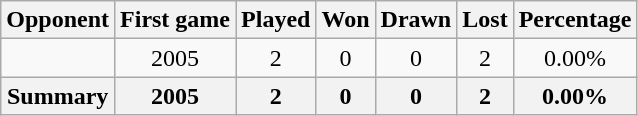<table class="wikitable" style="text-align: center;">
<tr>
<th>Opponent</th>
<th>First game</th>
<th>Played</th>
<th>Won</th>
<th>Drawn</th>
<th>Lost</th>
<th>Percentage</th>
</tr>
<tr>
<td style="text-align: left;"></td>
<td>2005</td>
<td>2</td>
<td>0</td>
<td>0</td>
<td>2</td>
<td>0.00%</td>
</tr>
<tr>
<th>Summary</th>
<th>2005</th>
<th>2</th>
<th>0</th>
<th>0</th>
<th>2</th>
<th>0.00%</th>
</tr>
</table>
